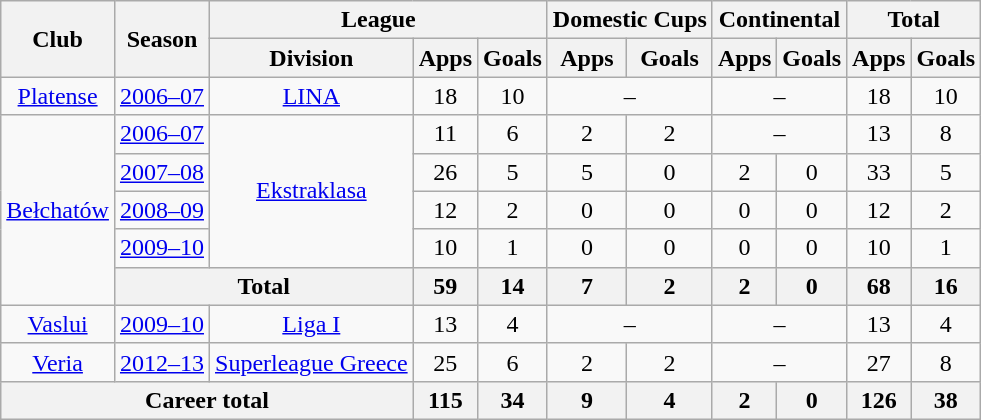<table class="wikitable" style="text-align:center">
<tr>
<th rowspan="2">Club</th>
<th rowspan="2">Season</th>
<th colspan="3">League</th>
<th colspan="2">Domestic Cups</th>
<th colspan="2">Continental</th>
<th colspan="2">Total</th>
</tr>
<tr>
<th>Division</th>
<th>Apps</th>
<th>Goals</th>
<th>Apps</th>
<th>Goals</th>
<th>Apps</th>
<th>Goals</th>
<th>Apps</th>
<th>Goals</th>
</tr>
<tr>
<td><a href='#'>Platense</a></td>
<td><a href='#'>2006–07</a></td>
<td><a href='#'>LINA</a></td>
<td>18</td>
<td>10</td>
<td colspan="2">–</td>
<td colspan="2">–</td>
<td>18</td>
<td>10</td>
</tr>
<tr>
<td rowspan="5"><a href='#'>Bełchatów</a></td>
<td><a href='#'>2006–07</a></td>
<td rowspan="4"><a href='#'>Ekstraklasa</a></td>
<td>11</td>
<td>6</td>
<td>2</td>
<td>2</td>
<td colspan="2">–</td>
<td>13</td>
<td>8</td>
</tr>
<tr>
<td><a href='#'>2007–08</a></td>
<td>26</td>
<td>5</td>
<td>5</td>
<td>0</td>
<td>2</td>
<td>0</td>
<td>33</td>
<td>5</td>
</tr>
<tr>
<td><a href='#'>2008–09</a></td>
<td>12</td>
<td>2</td>
<td>0</td>
<td>0</td>
<td>0</td>
<td>0</td>
<td>12</td>
<td>2</td>
</tr>
<tr>
<td><a href='#'>2009–10</a></td>
<td>10</td>
<td>1</td>
<td>0</td>
<td>0</td>
<td>0</td>
<td>0</td>
<td>10</td>
<td>1</td>
</tr>
<tr>
<th colspan="2">Total</th>
<th>59</th>
<th>14</th>
<th>7</th>
<th>2</th>
<th>2</th>
<th>0</th>
<th>68</th>
<th>16</th>
</tr>
<tr>
<td><a href='#'>Vaslui</a></td>
<td><a href='#'>2009–10</a></td>
<td><a href='#'>Liga I</a></td>
<td>13</td>
<td>4</td>
<td colspan="2">–</td>
<td colspan="2">–</td>
<td>13</td>
<td>4</td>
</tr>
<tr>
<td><a href='#'>Veria</a></td>
<td><a href='#'>2012–13</a></td>
<td><a href='#'>Superleague Greece</a></td>
<td>25</td>
<td>6</td>
<td>2</td>
<td>2</td>
<td colspan="2">–</td>
<td>27</td>
<td>8</td>
</tr>
<tr>
<th colspan="3">Career total</th>
<th>115</th>
<th>34</th>
<th>9</th>
<th>4</th>
<th>2</th>
<th>0</th>
<th>126</th>
<th>38</th>
</tr>
</table>
